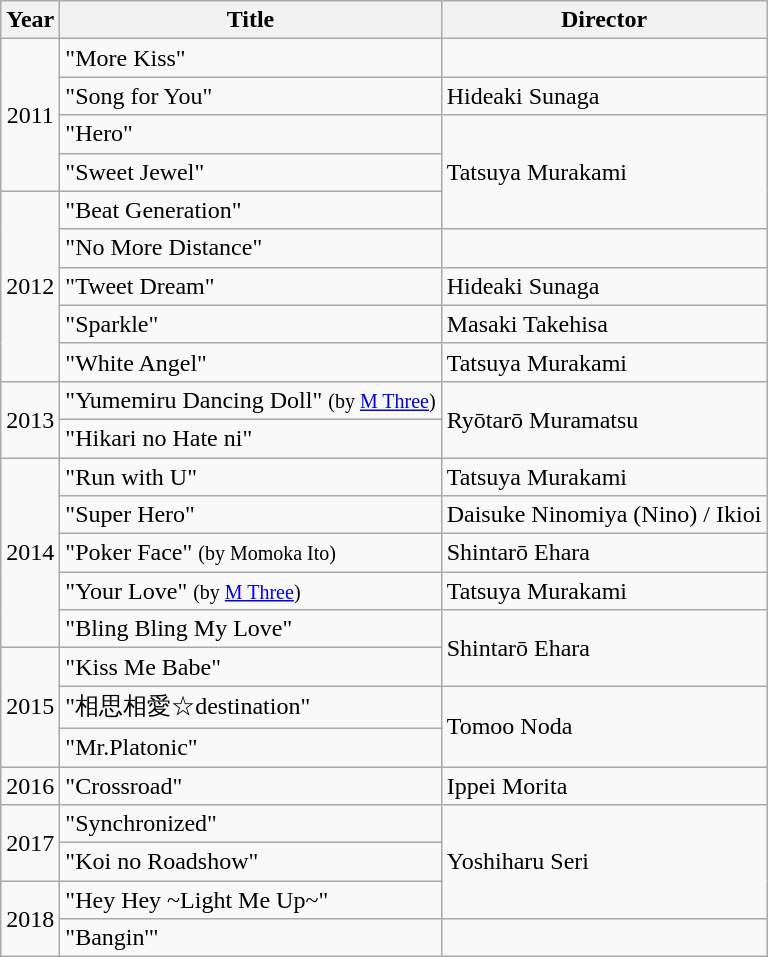<table class="wikitable" style="text-align:left">
<tr>
<th>Year</th>
<th>Title</th>
<th>Director</th>
</tr>
<tr>
<td rowspan="4" align="center">2011</td>
<td>"More Kiss"</td>
<td></td>
</tr>
<tr>
<td>"Song for You"</td>
<td>Hideaki Sunaga</td>
</tr>
<tr>
<td>"Hero"</td>
<td rowspan="3">Tatsuya Murakami</td>
</tr>
<tr>
<td>"Sweet Jewel"</td>
</tr>
<tr>
<td rowspan="5" align="center">2012</td>
<td>"Beat Generation"</td>
</tr>
<tr>
<td>"No More Distance"</td>
<td></td>
</tr>
<tr>
<td>"Tweet Dream"</td>
<td>Hideaki Sunaga</td>
</tr>
<tr>
<td>"Sparkle"</td>
<td>Masaki Takehisa</td>
</tr>
<tr>
<td>"White Angel"</td>
<td>Tatsuya Murakami</td>
</tr>
<tr>
<td rowspan="2" align="center">2013</td>
<td>"Yumemiru Dancing Doll" <small>(by <a href='#'>M Three</a>)</small></td>
<td rowspan="2">Ryōtarō Muramatsu</td>
</tr>
<tr>
<td>"Hikari no Hate ni"</td>
</tr>
<tr>
<td align="center" rowspan="5">2014</td>
<td>"Run with U"</td>
<td>Tatsuya Murakami</td>
</tr>
<tr>
<td>"Super Hero"</td>
<td>Daisuke Ninomiya (Nino) / Ikioi</td>
</tr>
<tr>
<td>"Poker Face" <small>(by Momoka Ito)</small></td>
<td>Shintarō Ehara</td>
</tr>
<tr>
<td>"Your Love" <small>(by <a href='#'>M Three</a>)</small></td>
<td>Tatsuya Murakami</td>
</tr>
<tr>
<td>"Bling Bling My Love"</td>
<td rowspan="2">Shintarō Ehara</td>
</tr>
<tr>
<td rowspan="3" align="center">2015</td>
<td>"Kiss Me Babe"</td>
</tr>
<tr>
<td>"相思相愛☆destination"</td>
<td rowspan="2">Tomoo Noda</td>
</tr>
<tr>
<td>"Mr.Platonic"</td>
</tr>
<tr>
<td>2016</td>
<td>"Crossroad"</td>
<td>Ippei Morita</td>
</tr>
<tr>
<td rowspan="2" align="center">2017</td>
<td>"Synchronized"</td>
<td rowspan="3">Yoshiharu Seri</td>
</tr>
<tr>
<td>"Koi no Roadshow"</td>
</tr>
<tr>
<td rowspan="2">2018</td>
<td>"Hey Hey ~Light Me Up~"</td>
</tr>
<tr>
<td>"Bangin'"</td>
<td></td>
</tr>
</table>
